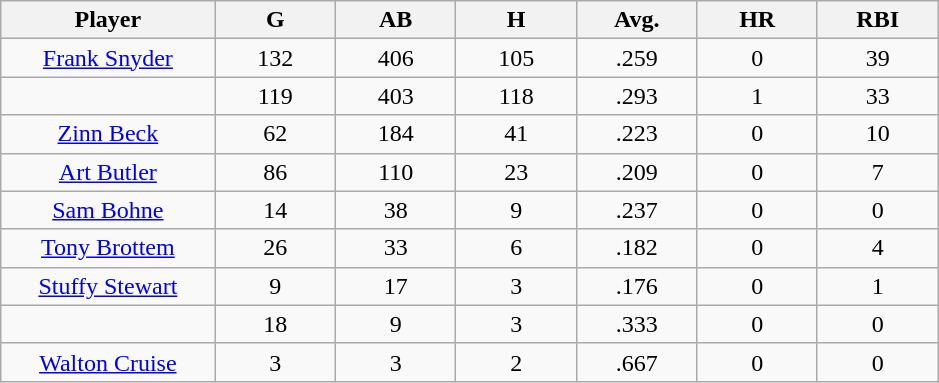<table class="wikitable sortable">
<tr>
<th bgcolor="#DDDDFF" width="16%">Player</th>
<th bgcolor="#DDDDFF" width="9%">G</th>
<th bgcolor="#DDDDFF" width="9%">AB</th>
<th bgcolor="#DDDDFF" width="9%">H</th>
<th bgcolor="#DDDDFF" width="9%">Avg.</th>
<th bgcolor="#DDDDFF" width="9%">HR</th>
<th bgcolor="#DDDDFF" width="9%">RBI</th>
</tr>
<tr align="center">
<td><a href='#'>Frank Snyder</a></td>
<td>132</td>
<td>406</td>
<td>105</td>
<td>.259</td>
<td>0</td>
<td>39</td>
</tr>
<tr align=center>
<td></td>
<td>119</td>
<td>403</td>
<td>118</td>
<td>.293</td>
<td>1</td>
<td>33</td>
</tr>
<tr align="center">
<td><a href='#'>Zinn Beck</a></td>
<td>62</td>
<td>184</td>
<td>41</td>
<td>.223</td>
<td>0</td>
<td>10</td>
</tr>
<tr align=center>
<td><a href='#'>Art Butler</a></td>
<td>86</td>
<td>110</td>
<td>23</td>
<td>.209</td>
<td>0</td>
<td>7</td>
</tr>
<tr align=center>
<td><a href='#'>Sam Bohne</a></td>
<td>14</td>
<td>38</td>
<td>9</td>
<td>.237</td>
<td>0</td>
<td>0</td>
</tr>
<tr align=center>
<td><a href='#'>Tony Brottem</a></td>
<td>26</td>
<td>33</td>
<td>6</td>
<td>.182</td>
<td>0</td>
<td>4</td>
</tr>
<tr align=center>
<td><a href='#'>Stuffy Stewart</a></td>
<td>9</td>
<td>17</td>
<td>3</td>
<td>.176</td>
<td>0</td>
<td>1</td>
</tr>
<tr align=center>
<td></td>
<td>18</td>
<td>9</td>
<td>3</td>
<td>.333</td>
<td>0</td>
<td>0</td>
</tr>
<tr align="center">
<td><a href='#'>Walton Cruise</a></td>
<td>3</td>
<td>3</td>
<td>2</td>
<td>.667</td>
<td>0</td>
<td>0</td>
</tr>
</table>
